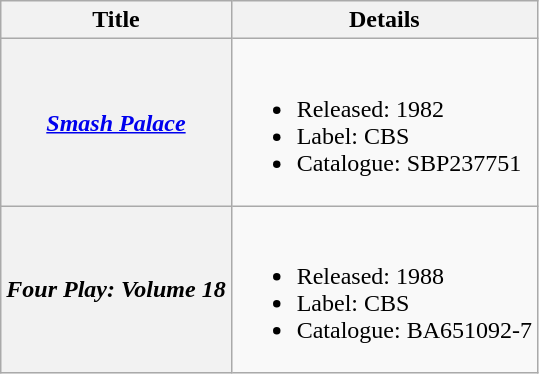<table class="wikitable plainrowheaders">
<tr>
<th>Title</th>
<th>Details</th>
</tr>
<tr>
<th scope="row"><em><a href='#'>Smash Palace</a></em></th>
<td><br><ul><li>Released: 1982</li><li>Label: CBS</li><li>Catalogue: SBP237751</li></ul></td>
</tr>
<tr>
<th scope="row"><em>Four Play: Volume 18</em></th>
<td><br><ul><li>Released: 1988</li><li>Label: CBS</li><li>Catalogue: BA651092-7</li></ul></td>
</tr>
</table>
